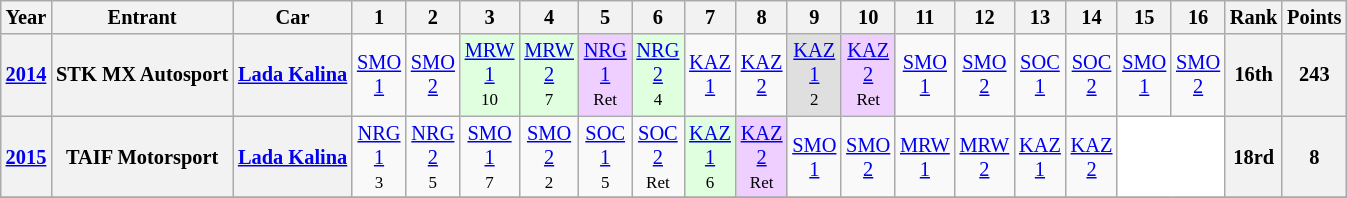<table class="wikitable" style="text-align:center; font-size:85%">
<tr valign="top">
<th>Year</th>
<th>Entrant</th>
<th>Car</th>
<th>1</th>
<th>2</th>
<th>3</th>
<th>4</th>
<th>5</th>
<th>6</th>
<th>7</th>
<th>8</th>
<th>9</th>
<th>10</th>
<th>11</th>
<th>12</th>
<th>13</th>
<th>14</th>
<th>15</th>
<th>16</th>
<th>Rank</th>
<th>Points</th>
</tr>
<tr>
<th><a href='#'>2014</a></th>
<th>STK MX Autosport</th>
<th><a href='#'>Lada Kalina</a></th>
<td><a href='#'>SMO<br>1</a><br><small></small></td>
<td><a href='#'>SMO<br>2</a><br><small></small></td>
<td style="background:#dfffdf;"><a href='#'>MRW<br>1</a><br><small>10</small></td>
<td style="background:#dfffdf;"><a href='#'>MRW<br>2</a><br><small>7</small></td>
<td style="background:#efcfff;"><a href='#'>NRG<br>1</a><br><small>Ret</small></td>
<td style="background:#dfffdf;"><a href='#'>NRG<br>2</a><br><small>4</small></td>
<td style="background:#;"><a href='#'>KAZ<br>1</a><br><small></small></td>
<td style="background:#;"><a href='#'>KAZ<br>2</a><br><small></small></td>
<td style="background:#dfdfdf;"><a href='#'>KAZ<br>1</a><br><small>2</small></td>
<td style="background:#efcfff;"><a href='#'>KAZ<br>2</a><br><small>Ret</small></td>
<td style="background:#;"><a href='#'>SMO<br>1</a><br><small></small></td>
<td style="background:#;"><a href='#'>SMO<br>2</a><br><small></small></td>
<td style="background:#;"><a href='#'>SOC<br>1</a><br><small></small></td>
<td style="background:#;"><a href='#'>SOC<br>2</a><br><small></small></td>
<td><a href='#'>SMO<br>1</a><br><small></small></td>
<td><a href='#'>SMO<br>2</a><br><small></small></td>
<th>16th</th>
<th>243</th>
</tr>
<tr>
<th><a href='#'>2015</a></th>
<th>TAIF Motorsport</th>
<th><a href='#'>Lada Kalina</a></th>
<td style="background:#;"><a href='#'>NRG<br>1</a><br><small>3</small></td>
<td style="background:#;"><a href='#'>NRG<br>2</a><br><small>5</small></td>
<td style="background:#;"><a href='#'>SMO<br>1</a><br><small>7</small></td>
<td style="background:#;"><a href='#'>SMO<br>2</a><br><small>2</small></td>
<td style="background:#;"><a href='#'>SOC<br>1</a><br><small>5</small></td>
<td style="background:#;"><a href='#'>SOC<br>2</a><br><small>Ret</small></td>
<td style="background:#dfffdf;"><a href='#'>KAZ<br>1</a><br> <small>6</small></td>
<td style="background:#efcfff;"><a href='#'>KAZ<br>2</a><br><small>Ret</small></td>
<td style="background:#;"><a href='#'>SMO<br>1</a><br><small></small></td>
<td style="background:#;"><a href='#'>SMO<br>2</a><br><small></small></td>
<td><a href='#'>MRW<br>1</a><br><small></small></td>
<td><a href='#'>MRW<br>2</a><br><small></small></td>
<td style="background:#;"><a href='#'>KAZ<br>1</a><br> <small></small></td>
<td style="background:#;"><a href='#'>KAZ<br>2</a><br> <small></small></td>
<td colspan="2" bgcolor="#ffffff"></td>
<th style="background:#;">18rd</th>
<th style="background:#;">8</th>
</tr>
<tr>
</tr>
</table>
